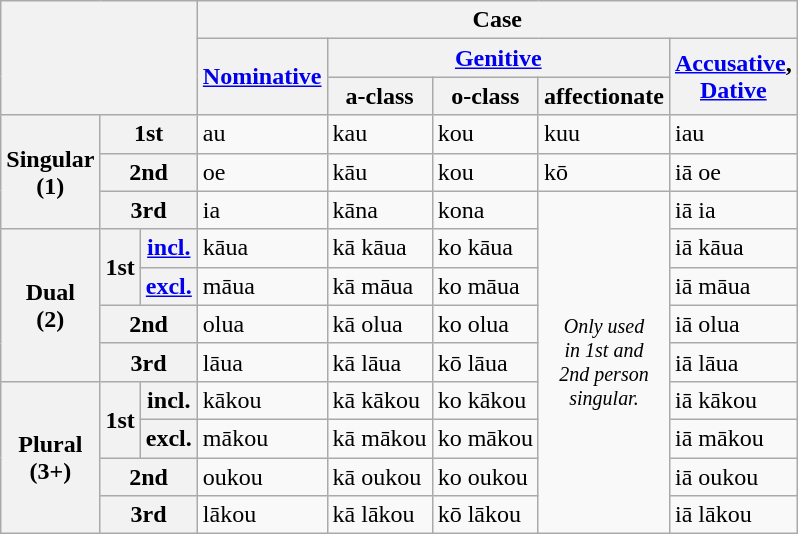<table class="wikitable" style="margin:auto;">
<tr>
<th rowspan="3" colspan="3"></th>
<th colspan="5">Case</th>
</tr>
<tr>
<th rowspan="2"><a href='#'>Nominative</a></th>
<th colspan="3"><a href='#'>Genitive</a></th>
<th rowspan="2"><a href='#'>Accusative</a>,<br><a href='#'>Dative</a></th>
</tr>
<tr>
<th>a-class</th>
<th>o-class</th>
<th>affectionate</th>
</tr>
<tr>
<th rowspan="3">Singular<br>(1)</th>
<th colspan="2">1st</th>
<td>au</td>
<td>kau</td>
<td>kou</td>
<td>kuu</td>
<td>iau</td>
</tr>
<tr>
<th colspan="2">2nd</th>
<td>oe</td>
<td>kāu</td>
<td>kou</td>
<td>kō</td>
<td>iā oe</td>
</tr>
<tr>
<th colspan="2">3rd</th>
<td>ia</td>
<td>kāna</td>
<td>kona</td>
<td rowspan="9" style="text-align:center;font-size:smaller"><em>Only used<br>in 1st and<br>2nd person<br>singular.</em></td>
<td>iā ia</td>
</tr>
<tr>
<th rowspan="4">Dual<br>(2)</th>
<th rowspan="2">1st</th>
<th><a href='#'>incl.</a></th>
<td>kāua</td>
<td>kā kāua</td>
<td>ko kāua</td>
<td>iā kāua</td>
</tr>
<tr>
<th><a href='#'>excl.</a></th>
<td>māua</td>
<td>kā māua</td>
<td>ko māua</td>
<td>iā māua</td>
</tr>
<tr>
<th colspan="2">2nd</th>
<td>olua</td>
<td>kā olua</td>
<td>ko olua</td>
<td>iā olua</td>
</tr>
<tr>
<th colspan="2">3rd</th>
<td>lāua</td>
<td>kā lāua</td>
<td>kō lāua</td>
<td>iā lāua</td>
</tr>
<tr>
<th rowspan="4">Plural<br>(3+)</th>
<th rowspan="2">1st</th>
<th>incl.</th>
<td>kākou</td>
<td>kā kākou</td>
<td>ko kākou</td>
<td>iā kākou</td>
</tr>
<tr>
<th>excl.</th>
<td>mākou</td>
<td>kā mākou</td>
<td>ko mākou</td>
<td>iā mākou</td>
</tr>
<tr>
<th colspan="2">2nd</th>
<td>oukou</td>
<td>kā oukou</td>
<td>ko oukou</td>
<td>iā oukou</td>
</tr>
<tr>
<th colspan="2">3rd</th>
<td>lākou</td>
<td>kā lākou</td>
<td>kō lākou</td>
<td>iā lākou</td>
</tr>
</table>
